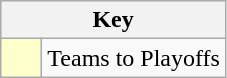<table class="wikitable" style="text-align: center;">
<tr>
<th colspan=2>Key</th>
</tr>
<tr>
<td style="background:#ffffcc; width:20px;"></td>
<td align=left>Teams to Playoffs</td>
</tr>
</table>
